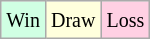<table class="wikitable">
<tr>
<td style="background:#d0ffe3;"><small>Win</small></td>
<td style="background:#ffd;"><small>Draw</small></td>
<td style="background:#ffd0e3;"><small>Loss</small></td>
</tr>
</table>
